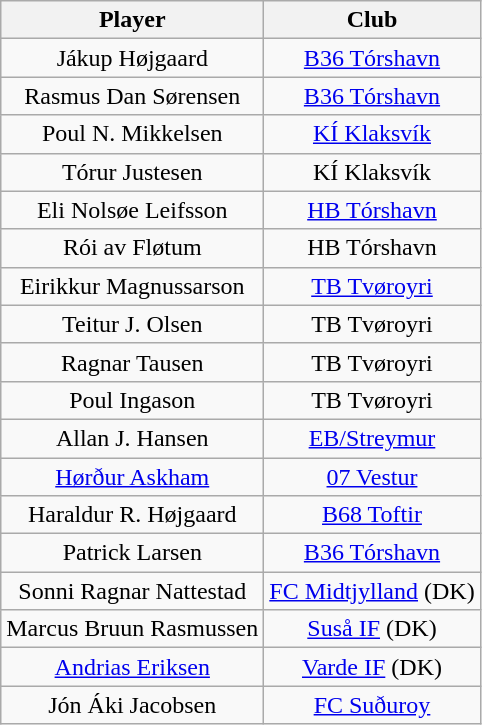<table class="wikitable" style="text-align: center;">
<tr>
<th>Player</th>
<th>Club</th>
</tr>
<tr>
<td>Jákup Højgaard</td>
<td><a href='#'>B36 Tórshavn</a></td>
</tr>
<tr>
<td>Rasmus Dan Sørensen</td>
<td><a href='#'>B36 Tórshavn</a></td>
</tr>
<tr>
<td>Poul N. Mikkelsen</td>
<td><a href='#'>KÍ Klaksvík</a></td>
</tr>
<tr>
<td>Tórur Justesen</td>
<td>KÍ Klaksvík</td>
</tr>
<tr>
<td>Eli Nolsøe Leifsson</td>
<td><a href='#'>HB Tórshavn</a></td>
</tr>
<tr>
<td>Rói av Fløtum</td>
<td>HB Tórshavn</td>
</tr>
<tr>
<td>Eirikkur Magnussarson</td>
<td><a href='#'>TB Tvøroyri</a></td>
</tr>
<tr>
<td>Teitur J. Olsen</td>
<td>TB Tvøroyri</td>
</tr>
<tr>
<td>Ragnar Tausen</td>
<td>TB Tvøroyri</td>
</tr>
<tr>
<td>Poul Ingason</td>
<td>TB Tvøroyri</td>
</tr>
<tr>
<td>Allan J. Hansen</td>
<td><a href='#'>EB/Streymur</a></td>
</tr>
<tr>
<td><a href='#'>Hørður Askham</a></td>
<td><a href='#'>07 Vestur</a></td>
</tr>
<tr>
<td>Haraldur R. Højgaard</td>
<td><a href='#'>B68 Toftir</a></td>
</tr>
<tr>
<td>Patrick Larsen</td>
<td><a href='#'>B36 Tórshavn</a></td>
</tr>
<tr>
<td>Sonni Ragnar Nattestad</td>
<td><a href='#'>FC Midtjylland</a> (DK)</td>
</tr>
<tr>
<td>Marcus Bruun Rasmussen</td>
<td><a href='#'>Suså IF</a> (DK)</td>
</tr>
<tr>
<td><a href='#'>Andrias Eriksen</a></td>
<td><a href='#'>Varde IF</a> (DK)</td>
</tr>
<tr>
<td>Jón Áki Jacobsen</td>
<td><a href='#'>FC Suðuroy</a></td>
</tr>
</table>
